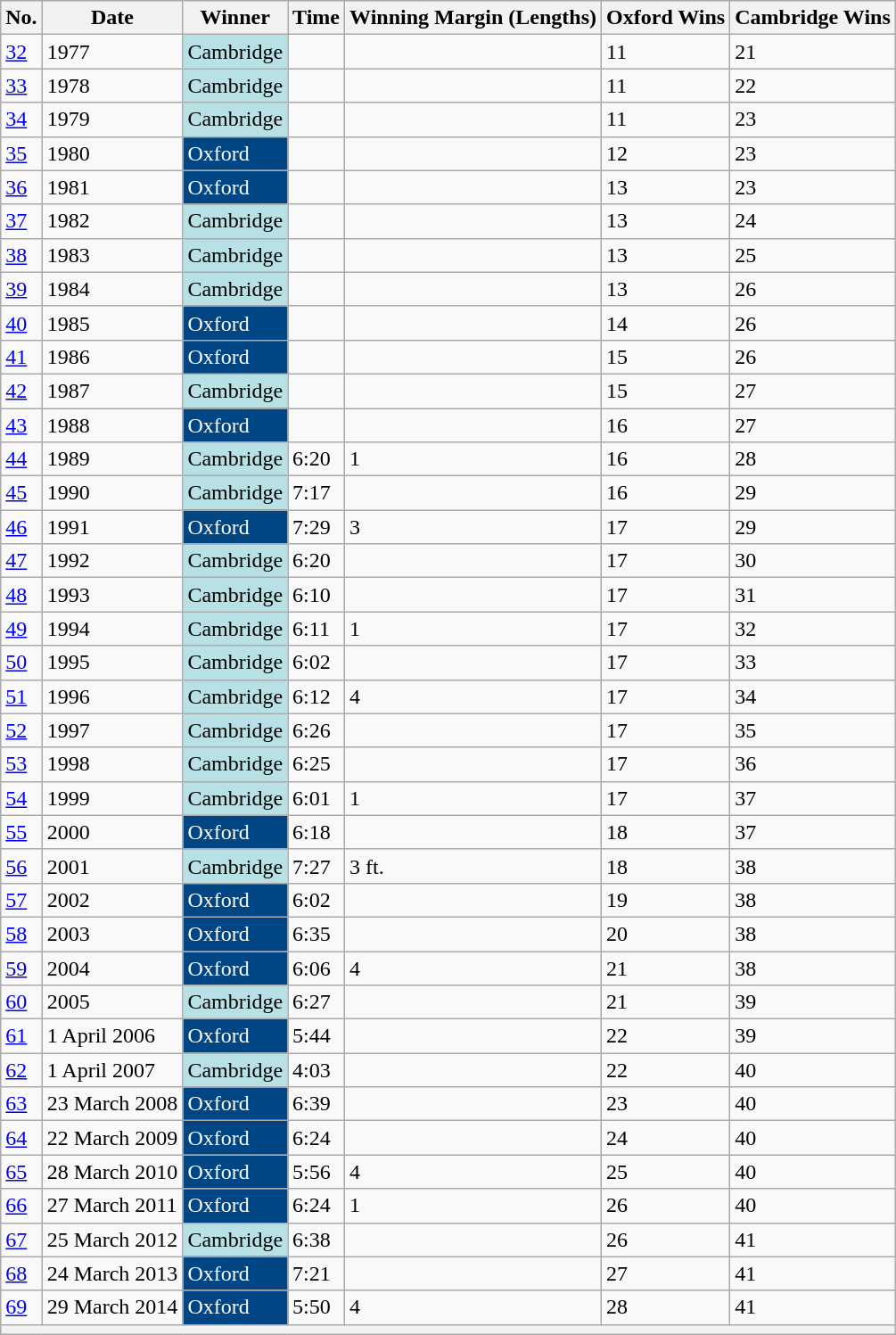<table class="wikitable collapsible collapsed" style="border-collapse: collapse;">
<tr>
<th>No.</th>
<th>Date</th>
<th>Winner</th>
<th>Time</th>
<th>Winning Margin (Lengths)</th>
<th>Oxford Wins</th>
<th>Cambridge Wins</th>
</tr>
<tr>
<td><a href='#'>32</a></td>
<td>1977</td>
<td style="background:#B7E1E4; color:#000;">Cambridge</td>
<td></td>
<td></td>
<td>11</td>
<td>21</td>
</tr>
<tr>
<td><a href='#'>33</a></td>
<td>1978</td>
<td style="background:#B7E1E4; color:#000;">Cambridge</td>
<td></td>
<td></td>
<td>11</td>
<td>22</td>
</tr>
<tr>
<td><a href='#'>34</a></td>
<td>1979</td>
<td style="background:#B7E1E4; color:#000;">Cambridge</td>
<td></td>
<td></td>
<td>11</td>
<td>23</td>
</tr>
<tr>
<td><a href='#'>35</a></td>
<td>1980</td>
<td style="background:#004685; color:#FFF">Oxford</td>
<td></td>
<td></td>
<td>12</td>
<td>23</td>
</tr>
<tr>
<td><a href='#'>36</a></td>
<td>1981</td>
<td style="background:#004685; color:#FFF">Oxford</td>
<td></td>
<td></td>
<td>13</td>
<td>23</td>
</tr>
<tr>
<td><a href='#'>37</a></td>
<td>1982</td>
<td style="background:#B7E1E4; color:#000;">Cambridge</td>
<td></td>
<td></td>
<td>13</td>
<td>24</td>
</tr>
<tr>
<td><a href='#'>38</a></td>
<td>1983</td>
<td style="background:#B7E1E4; color:#000;">Cambridge</td>
<td></td>
<td></td>
<td>13</td>
<td>25</td>
</tr>
<tr>
<td><a href='#'>39</a></td>
<td>1984</td>
<td style="background:#B7E1E4; color:#000;">Cambridge</td>
<td></td>
<td></td>
<td>13</td>
<td>26</td>
</tr>
<tr>
<td><a href='#'>40</a></td>
<td>1985</td>
<td style="background:#004685; color:#FFF">Oxford</td>
<td></td>
<td></td>
<td>14</td>
<td>26</td>
</tr>
<tr>
<td><a href='#'>41</a></td>
<td>1986</td>
<td style="background:#004685; color:#FFF">Oxford</td>
<td></td>
<td></td>
<td>15</td>
<td>26</td>
</tr>
<tr>
<td><a href='#'>42</a></td>
<td>1987</td>
<td style="background:#B7E1E4; color:#000;">Cambridge</td>
<td></td>
<td></td>
<td>15</td>
<td>27</td>
</tr>
<tr>
<td><a href='#'>43</a></td>
<td>1988</td>
<td style="background:#004685; color:#FFF">Oxford</td>
<td></td>
<td></td>
<td>16</td>
<td>27</td>
</tr>
<tr>
<td><a href='#'>44</a></td>
<td>1989</td>
<td style="background:#B7E1E4; color:#000;">Cambridge</td>
<td>6:20</td>
<td>1</td>
<td>16</td>
<td>28</td>
</tr>
<tr>
<td><a href='#'>45</a></td>
<td>1990</td>
<td style="background:#B7E1E4; color:#000;">Cambridge</td>
<td>7:17</td>
<td></td>
<td>16</td>
<td>29</td>
</tr>
<tr>
<td><a href='#'>46</a></td>
<td>1991</td>
<td style="background:#004685; color:#FFF">Oxford</td>
<td>7:29</td>
<td>3</td>
<td>17</td>
<td>29</td>
</tr>
<tr>
<td><a href='#'>47</a></td>
<td>1992</td>
<td style="background:#B7E1E4; color:#000;">Cambridge</td>
<td>6:20</td>
<td></td>
<td>17</td>
<td>30</td>
</tr>
<tr>
<td><a href='#'>48</a></td>
<td>1993</td>
<td style="background:#B7E1E4; color:#000;">Cambridge</td>
<td>6:10</td>
<td></td>
<td>17</td>
<td>31</td>
</tr>
<tr>
<td><a href='#'>49</a></td>
<td>1994</td>
<td style="background:#B7E1E4; color:#000;">Cambridge</td>
<td>6:11</td>
<td>1</td>
<td>17</td>
<td>32</td>
</tr>
<tr>
<td><a href='#'>50</a></td>
<td>1995</td>
<td style="background:#B7E1E4; color:#000;">Cambridge</td>
<td>6:02</td>
<td></td>
<td>17</td>
<td>33</td>
</tr>
<tr>
<td><a href='#'>51</a></td>
<td>1996</td>
<td style="background:#B7E1E4; color:#000;">Cambridge</td>
<td>6:12</td>
<td>4</td>
<td>17</td>
<td>34</td>
</tr>
<tr>
<td><a href='#'>52</a></td>
<td>1997</td>
<td style="background:#B7E1E4; color:#000;">Cambridge</td>
<td>6:26</td>
<td></td>
<td>17</td>
<td>35</td>
</tr>
<tr>
<td><a href='#'>53</a></td>
<td>1998</td>
<td style="background:#B7E1E4; color:#000;">Cambridge</td>
<td>6:25</td>
<td></td>
<td>17</td>
<td>36</td>
</tr>
<tr>
<td><a href='#'>54</a></td>
<td>1999</td>
<td style="background:#B7E1E4; color:#000;">Cambridge</td>
<td>6:01</td>
<td>1</td>
<td>17</td>
<td>37</td>
</tr>
<tr>
<td><a href='#'>55</a></td>
<td>2000</td>
<td style="background:#004685; color:#FFF;">Oxford</td>
<td>6:18</td>
<td></td>
<td>18</td>
<td>37</td>
</tr>
<tr>
<td><a href='#'>56</a></td>
<td>2001</td>
<td style="background:#B7E1E4; color:#000;">Cambridge</td>
<td>7:27</td>
<td>3 ft.</td>
<td>18</td>
<td>38</td>
</tr>
<tr>
<td><a href='#'>57</a></td>
<td>2002</td>
<td style="background:#004685; color:#FFF;">Oxford</td>
<td>6:02</td>
<td></td>
<td>19</td>
<td>38</td>
</tr>
<tr>
<td><a href='#'>58</a></td>
<td>2003</td>
<td style="background:#004685; color:#FFF;">Oxford</td>
<td>6:35</td>
<td></td>
<td>20</td>
<td>38</td>
</tr>
<tr>
<td><a href='#'>59</a></td>
<td>2004</td>
<td style="background:#004685; color:#FFF;">Oxford</td>
<td>6:06</td>
<td>4</td>
<td>21</td>
<td>38</td>
</tr>
<tr>
<td><a href='#'>60</a></td>
<td>2005</td>
<td style="background:#B7E1E4; color:#000;">Cambridge</td>
<td>6:27</td>
<td></td>
<td>21</td>
<td>39</td>
</tr>
<tr>
<td><a href='#'>61</a></td>
<td>1 April 2006</td>
<td style="background:#004685; color:#FFF;">Oxford</td>
<td>5:44</td>
<td></td>
<td>22</td>
<td>39</td>
</tr>
<tr>
<td><a href='#'>62</a></td>
<td>1 April 2007</td>
<td style="background:#B7E1E4; color:#000;">Cambridge</td>
<td>4:03</td>
<td></td>
<td>22</td>
<td>40</td>
</tr>
<tr>
<td><a href='#'>63</a></td>
<td>23 March 2008</td>
<td style="background:#004685; color:#FFF;">Oxford</td>
<td>6:39</td>
<td></td>
<td>23</td>
<td>40</td>
</tr>
<tr>
<td><a href='#'>64</a></td>
<td>22 March 2009</td>
<td style="background:#004685; color:#FFF;">Oxford</td>
<td>6:24</td>
<td></td>
<td>24</td>
<td>40</td>
</tr>
<tr>
<td><a href='#'>65</a></td>
<td>28 March 2010</td>
<td style="background:#004685; color:#FFF;">Oxford</td>
<td>5:56</td>
<td>4</td>
<td>25</td>
<td>40</td>
</tr>
<tr>
<td><a href='#'>66</a></td>
<td>27 March 2011</td>
<td style="background:#004685; color:#FFF;">Oxford</td>
<td>6:24</td>
<td>1</td>
<td>26</td>
<td>40</td>
</tr>
<tr>
<td><a href='#'>67</a></td>
<td>25 March 2012</td>
<td style="background:#B7E1E4; color:#000;">Cambridge</td>
<td>6:38</td>
<td></td>
<td>26</td>
<td>41</td>
</tr>
<tr>
<td><a href='#'>68</a></td>
<td>24 March 2013</td>
<td style="background:#004685; color:#FFF;">Oxford</td>
<td>7:21</td>
<td></td>
<td>27</td>
<td>41</td>
</tr>
<tr>
<td><a href='#'>69</a></td>
<td>29 March 2014</td>
<td style="background:#004685; color:#FFF;">Oxford</td>
<td>5:50</td>
<td>4</td>
<td>28</td>
<td>41</td>
</tr>
<tr>
<th class=noprint colspan=7 style="font-weight:normal"></th>
</tr>
</table>
